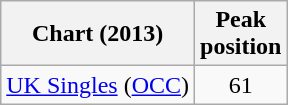<table class="wikitable">
<tr>
<th>Chart (2013)</th>
<th>Peak<br>position</th>
</tr>
<tr>
<td><a href='#'>UK Singles</a> (<a href='#'>OCC</a>)</td>
<td style="text-align:center;">61</td>
</tr>
</table>
